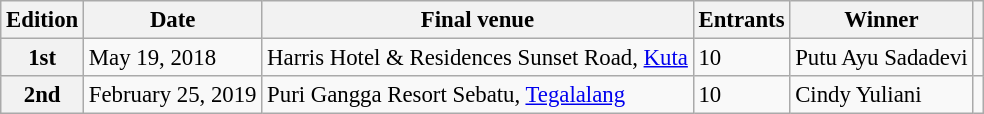<table class="wikitable defaultcenter col2left col3left col5left" style="font-size:95%;">
<tr>
<th>Edition</th>
<th>Date</th>
<th>Final venue</th>
<th>Entrants</th>
<th>Winner</th>
<th></th>
</tr>
<tr>
<th>1st</th>
<td>May 19, 2018</td>
<td>Harris Hotel & Residences Sunset Road, <a href='#'>Kuta</a></td>
<td>10</td>
<td>Putu Ayu Sadadevi</td>
<td></td>
</tr>
<tr>
<th>2nd</th>
<td>February 25, 2019</td>
<td>Puri Gangga Resort Sebatu, <a href='#'>Tegalalang</a></td>
<td>10</td>
<td>Cindy Yuliani</td>
<td></td>
</tr>
</table>
